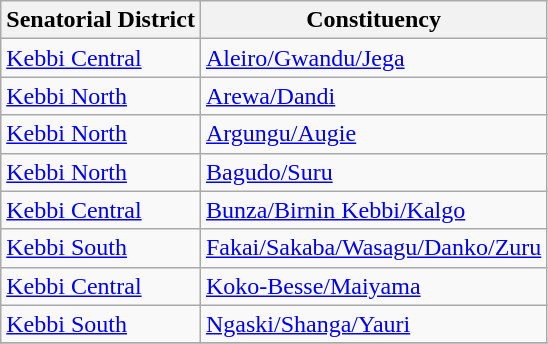<table class="wikitable sortable">
<tr>
<th>Senatorial District</th>
<th>Constituency</th>
</tr>
<tr>
<td><a href='#'>Kebbi Central</a></td>
<td><a href='#'>Aleiro/Gwandu/Jega</a></td>
</tr>
<tr>
<td><a href='#'>Kebbi North</a></td>
<td><a href='#'>Arewa/Dandi</a></td>
</tr>
<tr>
<td><a href='#'>Kebbi North</a></td>
<td><a href='#'>Argungu/Augie</a></td>
</tr>
<tr>
<td><a href='#'>Kebbi North</a></td>
<td><a href='#'>Bagudo/Suru</a></td>
</tr>
<tr>
<td><a href='#'>Kebbi Central</a></td>
<td><a href='#'>Bunza/Birnin Kebbi/Kalgo</a></td>
</tr>
<tr>
<td><a href='#'>Kebbi South</a></td>
<td><a href='#'>Fakai/Sakaba/Wasagu/Danko/Zuru</a></td>
</tr>
<tr>
<td><a href='#'>Kebbi Central</a></td>
<td><a href='#'>Koko-Besse/Maiyama</a></td>
</tr>
<tr>
<td><a href='#'>Kebbi South</a></td>
<td><a href='#'>Ngaski/Shanga/Yauri</a></td>
</tr>
<tr>
</tr>
</table>
